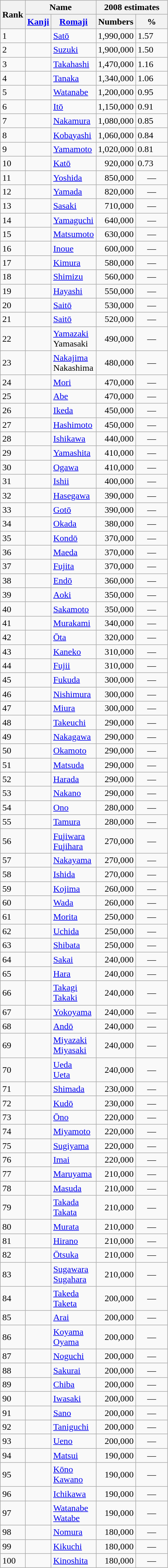<table class="wikitable sortable">
<tr>
<th rowspan=2>Rank</th>
<th colspan=2>Name</th>
<th colspan=2>2008 estimates</th>
</tr>
<tr>
<th><a href='#'>Kanji</a></th>
<th><a href='#'>Romaji</a></th>
<th>Numbers</th>
<th width=50>%</th>
</tr>
<tr>
<td>1</td>
<td></td>
<td><a href='#'>Satō</a></td>
<td align="right">1,990,000</td>
<td>1.57</td>
</tr>
<tr>
<td>2</td>
<td></td>
<td><a href='#'>Suzuki</a></td>
<td align="right">1,900,000</td>
<td>1.50</td>
</tr>
<tr>
<td>3</td>
<td></td>
<td><a href='#'>Takahashi</a></td>
<td align="right">1,470,000</td>
<td>1.16</td>
</tr>
<tr>
<td>4</td>
<td></td>
<td><a href='#'>Tanaka</a></td>
<td align="right">1,340,000</td>
<td>1.06</td>
</tr>
<tr>
<td>5</td>
<td></td>
<td><a href='#'>Watanabe</a></td>
<td align="right">1,200,000</td>
<td>0.95</td>
</tr>
<tr>
<td>6</td>
<td></td>
<td><a href='#'>Itō</a></td>
<td align="right">1,150,000</td>
<td>0.91</td>
</tr>
<tr>
<td>7</td>
<td></td>
<td><a href='#'>Nakamura</a></td>
<td align="right">1,080,000</td>
<td>0.85</td>
</tr>
<tr>
<td>8</td>
<td></td>
<td><a href='#'>Kobayashi</a></td>
<td align="right">1,060,000</td>
<td>0.84</td>
</tr>
<tr>
<td>9</td>
<td></td>
<td><a href='#'>Yamamoto</a></td>
<td align="right">1,020,000</td>
<td>0.81</td>
</tr>
<tr>
<td>10</td>
<td></td>
<td><a href='#'>Katō</a></td>
<td align="right">920,000</td>
<td>0.73</td>
</tr>
<tr>
<td>11</td>
<td></td>
<td><a href='#'>Yoshida</a></td>
<td align="right">850,000</td>
<td style="text-align:center;">—</td>
</tr>
<tr>
<td>12</td>
<td></td>
<td><a href='#'>Yamada</a></td>
<td align="right">820,000</td>
<td style="text-align:center;">—</td>
</tr>
<tr>
<td>13</td>
<td></td>
<td><a href='#'>Sasaki</a></td>
<td align="right">710,000</td>
<td style="text-align:center;">—</td>
</tr>
<tr>
<td>14</td>
<td></td>
<td><a href='#'>Yamaguchi</a></td>
<td align="right">640,000</td>
<td style="text-align:center;">—</td>
</tr>
<tr>
<td>15</td>
<td></td>
<td><a href='#'>Matsumoto</a></td>
<td align="right">630,000</td>
<td style="text-align:center;">—</td>
</tr>
<tr>
<td>16</td>
<td></td>
<td><a href='#'>Inoue</a></td>
<td align="right">600,000</td>
<td style="text-align:center;">—</td>
</tr>
<tr>
<td>17</td>
<td></td>
<td><a href='#'>Kimura</a></td>
<td align="right">580,000</td>
<td style="text-align:center;">—</td>
</tr>
<tr>
<td>18</td>
<td></td>
<td><a href='#'>Shimizu</a></td>
<td align="right">560,000</td>
<td style="text-align:center;">—</td>
</tr>
<tr>
<td>19</td>
<td></td>
<td><a href='#'>Hayashi</a></td>
<td align="right">550,000</td>
<td style="text-align:center;">—</td>
</tr>
<tr>
<td>20</td>
<td></td>
<td><a href='#'>Saitō</a></td>
<td align="right">530,000</td>
<td style="text-align:center;">—</td>
</tr>
<tr>
<td>21</td>
<td></td>
<td><a href='#'>Saitō</a></td>
<td align="right">520,000</td>
<td style="text-align:center;">—</td>
</tr>
<tr>
<td>22</td>
<td></td>
<td><a href='#'>Yamazaki</a><br>Yamasaki</td>
<td align="right">490,000</td>
<td style="text-align:center;">—</td>
</tr>
<tr>
<td>23</td>
<td></td>
<td><a href='#'>Nakajima</a><br>Nakashima</td>
<td align="right">480,000</td>
<td style="text-align:center;">—</td>
</tr>
<tr>
<td>24</td>
<td></td>
<td><a href='#'>Mori</a></td>
<td align="right">470,000</td>
<td style="text-align:center;">—</td>
</tr>
<tr>
<td>25</td>
<td></td>
<td><a href='#'>Abe</a></td>
<td align="right">470,000</td>
<td style="text-align:center;">—</td>
</tr>
<tr>
<td>26</td>
<td></td>
<td><a href='#'>Ikeda</a></td>
<td align="right">450,000</td>
<td style="text-align:center;">—</td>
</tr>
<tr>
<td>27</td>
<td></td>
<td><a href='#'>Hashimoto</a></td>
<td align="right">450,000</td>
<td style="text-align:center;">—</td>
</tr>
<tr>
<td>28</td>
<td></td>
<td><a href='#'>Ishikawa</a></td>
<td align="right">440,000</td>
<td style="text-align:center;">—</td>
</tr>
<tr>
<td>29</td>
<td></td>
<td><a href='#'>Yamashita</a></td>
<td align="right">410,000</td>
<td style="text-align:center;">—</td>
</tr>
<tr>
<td>30</td>
<td></td>
<td><a href='#'>Ogawa</a></td>
<td align="right">410,000</td>
<td style="text-align:center;">—</td>
</tr>
<tr>
<td>31</td>
<td></td>
<td><a href='#'>Ishii</a></td>
<td align="right">400,000</td>
<td style="text-align:center;">—</td>
</tr>
<tr>
<td>32</td>
<td></td>
<td><a href='#'>Hasegawa</a></td>
<td align="right">390,000</td>
<td style="text-align:center;">—</td>
</tr>
<tr>
<td>33</td>
<td></td>
<td><a href='#'>Gotō</a></td>
<td align="right">390,000</td>
<td style="text-align:center;">—</td>
</tr>
<tr>
<td>34</td>
<td></td>
<td><a href='#'>Okada</a></td>
<td align="right">380,000</td>
<td style="text-align:center;">—</td>
</tr>
<tr>
<td>35</td>
<td></td>
<td><a href='#'>Kondō</a></td>
<td align="right">370,000</td>
<td style="text-align:center;">—</td>
</tr>
<tr>
<td>36</td>
<td></td>
<td><a href='#'>Maeda</a></td>
<td align="right">370,000</td>
<td style="text-align:center;">—</td>
</tr>
<tr>
<td>37</td>
<td></td>
<td><a href='#'>Fujita</a></td>
<td align="right">370,000</td>
<td style="text-align:center;">—</td>
</tr>
<tr>
<td>38</td>
<td></td>
<td><a href='#'>Endō</a></td>
<td align="right">360,000</td>
<td style="text-align:center;">—</td>
</tr>
<tr>
<td>39</td>
<td></td>
<td><a href='#'>Aoki</a></td>
<td align="right">350,000</td>
<td style="text-align:center;">—</td>
</tr>
<tr>
<td>40</td>
<td></td>
<td><a href='#'>Sakamoto</a></td>
<td align="right">350,000</td>
<td style="text-align:center;">—</td>
</tr>
<tr>
<td>41</td>
<td></td>
<td><a href='#'>Murakami</a></td>
<td align="right">340,000</td>
<td style="text-align:center;">—</td>
</tr>
<tr>
<td>42</td>
<td></td>
<td><a href='#'>Ōta</a></td>
<td align="right">320,000</td>
<td style="text-align:center;">—</td>
</tr>
<tr>
<td>43</td>
<td></td>
<td><a href='#'>Kaneko</a></td>
<td align="right">310,000</td>
<td style="text-align:center;">—</td>
</tr>
<tr>
<td>44</td>
<td></td>
<td><a href='#'>Fujii</a></td>
<td align="right">310,000</td>
<td style="text-align:center;">—</td>
</tr>
<tr>
<td>45</td>
<td></td>
<td><a href='#'>Fukuda</a></td>
<td align="right">300,000</td>
<td style="text-align:center;">—</td>
</tr>
<tr>
<td>46</td>
<td></td>
<td><a href='#'>Nishimura</a></td>
<td align="right">300,000</td>
<td style="text-align:center;">—</td>
</tr>
<tr>
<td>47</td>
<td></td>
<td><a href='#'>Miura</a></td>
<td align="right">300,000</td>
<td style="text-align:center;">—</td>
</tr>
<tr>
<td>48</td>
<td></td>
<td><a href='#'>Takeuchi</a></td>
<td align="right">290,000</td>
<td style="text-align:center;">—</td>
</tr>
<tr>
<td>49</td>
<td></td>
<td><a href='#'>Nakagawa</a></td>
<td align="right">290,000</td>
<td style="text-align:center;">—</td>
</tr>
<tr>
<td>50</td>
<td></td>
<td><a href='#'>Okamoto</a></td>
<td align="right">290,000</td>
<td style="text-align:center;">—</td>
</tr>
<tr>
<td>51</td>
<td></td>
<td><a href='#'>Matsuda</a></td>
<td align="right">290,000</td>
<td style="text-align:center;">—</td>
</tr>
<tr>
<td>52</td>
<td></td>
<td><a href='#'>Harada</a></td>
<td align="right">290,000</td>
<td style="text-align:center;">—</td>
</tr>
<tr>
<td>53</td>
<td></td>
<td><a href='#'>Nakano</a></td>
<td align="right">290,000</td>
<td style="text-align:center;">—</td>
</tr>
<tr>
<td>54</td>
<td></td>
<td><a href='#'>Ono</a></td>
<td align="right">280,000</td>
<td style="text-align:center;">—</td>
</tr>
<tr>
<td>55</td>
<td></td>
<td><a href='#'>Tamura</a></td>
<td align="right">280,000</td>
<td style="text-align:center;">—</td>
</tr>
<tr>
<td>56</td>
<td></td>
<td><a href='#'>Fujiwara</a><br><a href='#'>Fujihara</a></td>
<td align="right">270,000</td>
<td style="text-align:center;">—</td>
</tr>
<tr>
<td>57</td>
<td></td>
<td><a href='#'>Nakayama</a></td>
<td align="right">270,000</td>
<td style="text-align:center;">—</td>
</tr>
<tr>
<td>58</td>
<td></td>
<td><a href='#'>Ishida</a></td>
<td align="right">270,000</td>
<td style="text-align:center;">—</td>
</tr>
<tr>
<td>59</td>
<td></td>
<td><a href='#'>Kojima</a></td>
<td align="right">260,000</td>
<td style="text-align:center;">—</td>
</tr>
<tr>
<td>60</td>
<td></td>
<td><a href='#'>Wada</a></td>
<td align="right">260,000</td>
<td style="text-align:center;">—</td>
</tr>
<tr>
<td>61</td>
<td></td>
<td><a href='#'>Morita</a></td>
<td align="right">250,000</td>
<td style="text-align:center;">—</td>
</tr>
<tr>
<td>62</td>
<td></td>
<td><a href='#'>Uchida</a></td>
<td align="right">250,000</td>
<td style="text-align:center;">—</td>
</tr>
<tr>
<td>63</td>
<td></td>
<td><a href='#'>Shibata</a></td>
<td align="right">250,000</td>
<td style="text-align:center;">—</td>
</tr>
<tr>
<td>64</td>
<td></td>
<td><a href='#'>Sakai</a></td>
<td align="right">240,000</td>
<td style="text-align:center;">—</td>
</tr>
<tr>
<td>65</td>
<td></td>
<td><a href='#'>Hara</a></td>
<td align="right">240,000</td>
<td style="text-align:center;">—</td>
</tr>
<tr>
<td>66</td>
<td></td>
<td><a href='#'>Takagi</a><br><a href='#'>Takaki</a></td>
<td align="right">240,000</td>
<td style="text-align:center;">—</td>
</tr>
<tr>
<td>67</td>
<td></td>
<td><a href='#'>Yokoyama</a></td>
<td align="right">240,000</td>
<td style="text-align:center;">—</td>
</tr>
<tr>
<td>68</td>
<td></td>
<td><a href='#'>Andō</a></td>
<td align="right">240,000</td>
<td style="text-align:center;">—</td>
</tr>
<tr>
<td>69</td>
<td></td>
<td><a href='#'>Miyazaki</a><br><a href='#'>Miyasaki</a></td>
<td align="right">240,000</td>
<td style="text-align:center;">—</td>
</tr>
<tr>
<td>70</td>
<td></td>
<td><a href='#'>Ueda</a><br><a href='#'>Ueta</a></td>
<td align="right">240,000</td>
<td style="text-align:center;">—</td>
</tr>
<tr>
<td>71</td>
<td></td>
<td><a href='#'>Shimada</a></td>
<td align="right">230,000</td>
<td style="text-align:center;">—</td>
</tr>
<tr>
<td>72</td>
<td></td>
<td><a href='#'>Kudō</a></td>
<td align="right">230,000</td>
<td style="text-align:center;">—</td>
</tr>
<tr>
<td>73</td>
<td></td>
<td><a href='#'>Ōno</a></td>
<td align="right">220,000</td>
<td style="text-align:center;">—</td>
</tr>
<tr>
<td>74</td>
<td></td>
<td><a href='#'>Miyamoto</a></td>
<td align="right">220,000</td>
<td style="text-align:center;">—</td>
</tr>
<tr>
<td>75</td>
<td></td>
<td><a href='#'>Sugiyama</a></td>
<td align="right">220,000</td>
<td style="text-align:center;">—</td>
</tr>
<tr>
<td>76</td>
<td></td>
<td><a href='#'>Imai</a></td>
<td align="right">220,000</td>
<td style="text-align:center;">—</td>
</tr>
<tr>
<td>77</td>
<td></td>
<td><a href='#'>Maruyama</a></td>
<td align="right">210,000</td>
<td style="text-align:center;">—</td>
</tr>
<tr>
<td>78</td>
<td></td>
<td><a href='#'>Masuda</a></td>
<td align="right">210,000</td>
<td style="text-align:center;">—</td>
</tr>
<tr>
<td>79</td>
<td></td>
<td><a href='#'>Takada</a><br><a href='#'>Takata</a></td>
<td align="right">210,000</td>
<td style="text-align:center;">—</td>
</tr>
<tr>
<td>80</td>
<td></td>
<td><a href='#'>Murata</a></td>
<td align="right">210,000</td>
<td style="text-align:center;">—</td>
</tr>
<tr>
<td>81</td>
<td></td>
<td><a href='#'>Hirano</a></td>
<td align="right">210,000</td>
<td style="text-align:center;">—</td>
</tr>
<tr>
<td>82</td>
<td></td>
<td><a href='#'>Ōtsuka</a></td>
<td align="right">210,000</td>
<td style="text-align:center;">—</td>
</tr>
<tr>
<td>83</td>
<td></td>
<td><a href='#'>Sugawara</a><br><a href='#'>Sugahara</a></td>
<td align="right">210,000</td>
<td style="text-align:center;">—</td>
</tr>
<tr>
<td>84</td>
<td></td>
<td><a href='#'>Takeda</a><br><a href='#'>Taketa</a></td>
<td align="right">200,000</td>
<td style="text-align:center;">—</td>
</tr>
<tr>
<td>85</td>
<td></td>
<td><a href='#'>Arai</a></td>
<td align="right">200,000</td>
<td style="text-align:center;">—</td>
</tr>
<tr>
<td>86</td>
<td></td>
<td><a href='#'>Koyama</a><br><a href='#'>Oyama</a></td>
<td align="right">200,000</td>
<td style="text-align:center;">—</td>
</tr>
<tr>
<td>87</td>
<td></td>
<td><a href='#'>Noguchi</a></td>
<td align="right">200,000</td>
<td style="text-align:center;">—</td>
</tr>
<tr>
<td>88</td>
<td></td>
<td><a href='#'>Sakurai</a></td>
<td align="right">200,000</td>
<td style="text-align:center;">—</td>
</tr>
<tr>
<td>89</td>
<td></td>
<td><a href='#'>Chiba</a></td>
<td align="right">200,000</td>
<td style="text-align:center;">—</td>
</tr>
<tr>
<td>90</td>
<td></td>
<td><a href='#'>Iwasaki</a></td>
<td align="right">200,000</td>
<td style="text-align:center;">—</td>
</tr>
<tr>
<td>91</td>
<td></td>
<td><a href='#'>Sano</a></td>
<td align="right">200,000</td>
<td style="text-align:center;">—</td>
</tr>
<tr>
<td>92</td>
<td></td>
<td><a href='#'>Taniguchi</a></td>
<td align="right">200,000</td>
<td style="text-align:center;">—</td>
</tr>
<tr>
<td>93</td>
<td></td>
<td><a href='#'>Ueno</a></td>
<td align="right">200,000</td>
<td style="text-align:center;">—</td>
</tr>
<tr>
<td>94</td>
<td></td>
<td><a href='#'>Matsui</a></td>
<td align="right">190,000</td>
<td style="text-align:center;">—</td>
</tr>
<tr>
<td>95</td>
<td></td>
<td><a href='#'>Kōno</a><br><a href='#'>Kawano</a></td>
<td align="right">190,000</td>
<td style="text-align:center;">—</td>
</tr>
<tr>
<td>96</td>
<td></td>
<td><a href='#'>Ichikawa</a></td>
<td align="right">190,000</td>
<td style="text-align:center;">—</td>
</tr>
<tr>
<td>97</td>
<td></td>
<td><a href='#'>Watanabe</a><br><a href='#'>Watabe</a></td>
<td align="right">190,000</td>
<td style="text-align:center;">—</td>
</tr>
<tr>
<td>98</td>
<td></td>
<td><a href='#'>Nomura</a></td>
<td align="right">180,000</td>
<td style="text-align:center;">—</td>
</tr>
<tr>
<td>99</td>
<td></td>
<td><a href='#'>Kikuchi</a></td>
<td align="right">180,000</td>
<td style="text-align:center;">—</td>
</tr>
<tr>
<td>100</td>
<td></td>
<td><a href='#'>Kinoshita</a></td>
<td align="right">180,000</td>
<td style="text-align:center;">—</td>
</tr>
</table>
